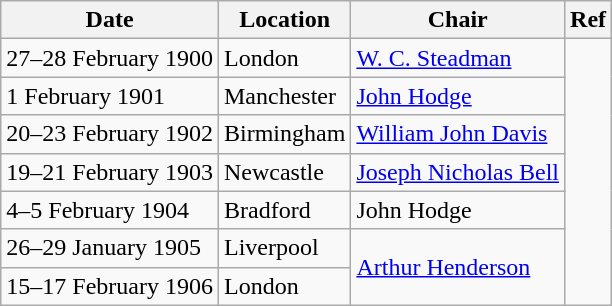<table class="wikitable">
<tr>
<th>Date</th>
<th>Location</th>
<th>Chair</th>
<th>Ref</th>
</tr>
<tr>
<td>27–28 February 1900</td>
<td>London</td>
<td><a href='#'>W. C. Steadman</a></td>
<td rowspan="7"></td>
</tr>
<tr>
<td>1 February 1901</td>
<td>Manchester</td>
<td><a href='#'>John Hodge</a></td>
</tr>
<tr>
<td>20–23 February 1902</td>
<td>Birmingham</td>
<td><a href='#'>William John Davis</a></td>
</tr>
<tr>
<td>19–21 February 1903</td>
<td>Newcastle</td>
<td><a href='#'>Joseph Nicholas Bell</a></td>
</tr>
<tr>
<td>4–5 February 1904</td>
<td>Bradford</td>
<td>John Hodge</td>
</tr>
<tr>
<td>26–29 January 1905</td>
<td>Liverpool</td>
<td rowspan="2"><a href='#'>Arthur Henderson</a></td>
</tr>
<tr>
<td>15–17 February 1906</td>
<td>London</td>
</tr>
</table>
